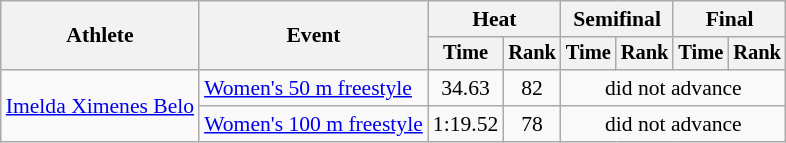<table class=wikitable style="font-size:90%">
<tr>
<th rowspan="2">Athlete</th>
<th rowspan="2">Event</th>
<th colspan="2">Heat</th>
<th colspan="2">Semifinal</th>
<th colspan="2">Final</th>
</tr>
<tr style="font-size:95%">
<th>Time</th>
<th>Rank</th>
<th>Time</th>
<th>Rank</th>
<th>Time</th>
<th>Rank</th>
</tr>
<tr align=center>
<td align=left rowspan=2><a href='#'>Imelda Ximenes Belo</a></td>
<td align=left><a href='#'>Women's 50 m freestyle</a></td>
<td>34.63</td>
<td>82</td>
<td colspan=4>did not advance</td>
</tr>
<tr align=center>
<td align=left><a href='#'>Women's 100 m freestyle</a></td>
<td>1:19.52</td>
<td>78</td>
<td colspan=4>did not advance</td>
</tr>
</table>
